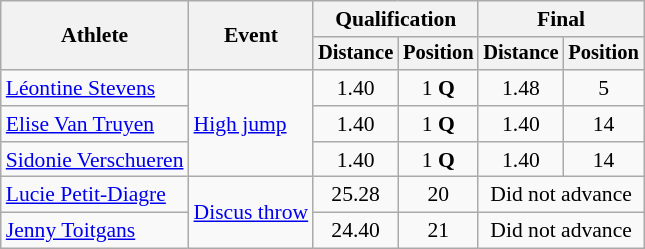<table class=wikitable style=font-size:90%;text-align:center>
<tr>
<th rowspan=2>Athlete</th>
<th rowspan=2>Event</th>
<th colspan=2>Qualification</th>
<th colspan=2>Final</th>
</tr>
<tr style=font-size:95%>
<th>Distance</th>
<th>Position</th>
<th>Distance</th>
<th>Position</th>
</tr>
<tr>
<td align=left><a href='#'>Léontine Stevens</a></td>
<td align=left rowspan=3><a href='#'>High jump</a></td>
<td>1.40</td>
<td>1 <strong>Q</strong></td>
<td>1.48</td>
<td>5</td>
</tr>
<tr>
<td align=left><a href='#'>Elise Van Truyen</a></td>
<td>1.40</td>
<td>1 <strong>Q</strong></td>
<td>1.40</td>
<td>14</td>
</tr>
<tr>
<td align=left><a href='#'>Sidonie Verschueren</a></td>
<td>1.40</td>
<td>1 <strong>Q</strong></td>
<td>1.40</td>
<td>14</td>
</tr>
<tr>
<td align=left><a href='#'>Lucie Petit-Diagre</a></td>
<td align=left rowspan=2><a href='#'>Discus throw</a></td>
<td>25.28</td>
<td>20</td>
<td colspan=2>Did not advance</td>
</tr>
<tr>
<td align=left><a href='#'>Jenny Toitgans</a></td>
<td>24.40</td>
<td>21</td>
<td colspan=2>Did not advance</td>
</tr>
</table>
